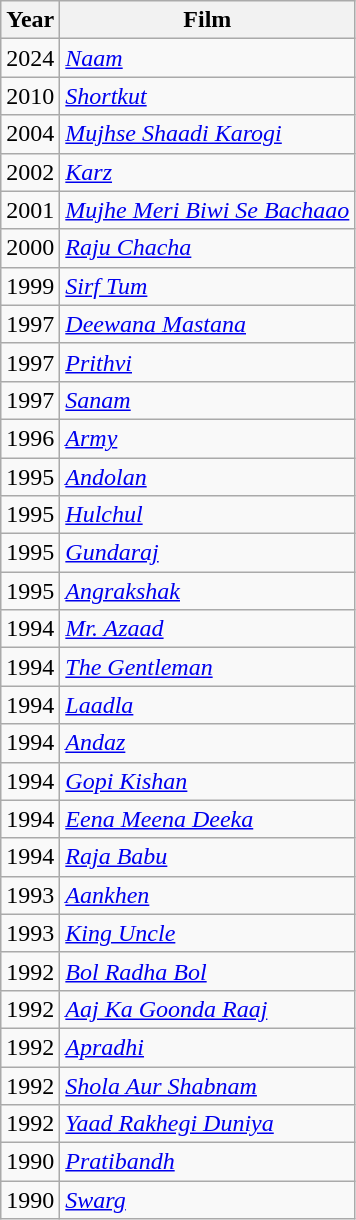<table class="wikitable">
<tr>
<th>Year</th>
<th>Film</th>
</tr>
<tr>
<td>2024</td>
<td><em><a href='#'>Naam</a></em></td>
</tr>
<tr>
<td>2010</td>
<td><em><a href='#'>Shortkut</a></em></td>
</tr>
<tr>
<td>2004</td>
<td><em><a href='#'>Mujhse Shaadi Karogi</a></em></td>
</tr>
<tr>
<td>2002</td>
<td><em><a href='#'>Karz</a></em></td>
</tr>
<tr>
<td>2001</td>
<td><em><a href='#'>Mujhe Meri Biwi Se Bachaao</a></em></td>
</tr>
<tr>
<td>2000</td>
<td><em><a href='#'>Raju Chacha</a></em></td>
</tr>
<tr>
<td>1999</td>
<td><em><a href='#'>Sirf Tum</a></em></td>
</tr>
<tr>
<td>1997</td>
<td><em><a href='#'>Deewana Mastana</a></em></td>
</tr>
<tr>
<td>1997</td>
<td><em><a href='#'>Prithvi</a></em></td>
</tr>
<tr>
<td>1997</td>
<td><em><a href='#'>Sanam</a></em></td>
</tr>
<tr>
<td>1996</td>
<td><em><a href='#'>Army</a></em></td>
</tr>
<tr>
<td>1995</td>
<td><em><a href='#'>Andolan</a></em></td>
</tr>
<tr>
<td>1995</td>
<td><em><a href='#'>Hulchul</a></em></td>
</tr>
<tr>
<td>1995</td>
<td><em><a href='#'>Gundaraj</a></em></td>
</tr>
<tr>
<td>1995</td>
<td><em><a href='#'>Angrakshak</a></em></td>
</tr>
<tr>
<td>1994</td>
<td><em><a href='#'>Mr. Azaad</a></em></td>
</tr>
<tr>
<td>1994</td>
<td><em><a href='#'>The Gentleman</a></em></td>
</tr>
<tr>
<td>1994</td>
<td><em><a href='#'>Laadla</a></em></td>
</tr>
<tr>
<td>1994</td>
<td><em><a href='#'>Andaz</a></em></td>
</tr>
<tr>
<td>1994</td>
<td><em><a href='#'>Gopi Kishan</a></em></td>
</tr>
<tr>
<td>1994</td>
<td><em><a href='#'>Eena Meena Deeka</a></em></td>
</tr>
<tr>
<td>1994</td>
<td><em><a href='#'>Raja Babu</a></em></td>
</tr>
<tr>
<td>1993</td>
<td><em><a href='#'>Aankhen</a></em></td>
</tr>
<tr>
<td>1993</td>
<td><em><a href='#'>King Uncle</a></em></td>
</tr>
<tr>
<td>1992</td>
<td><em><a href='#'>Bol Radha Bol</a></em></td>
</tr>
<tr>
<td>1992</td>
<td><em><a href='#'>Aaj Ka Goonda Raaj</a></em></td>
</tr>
<tr>
<td>1992</td>
<td><em><a href='#'>Apradhi</a></em></td>
</tr>
<tr>
<td>1992</td>
<td><em><a href='#'>Shola Aur Shabnam</a></em></td>
</tr>
<tr>
<td>1992</td>
<td><em><a href='#'>Yaad Rakhegi Duniya</a></em></td>
</tr>
<tr>
<td>1990</td>
<td><em><a href='#'>Pratibandh</a></em></td>
</tr>
<tr>
<td>1990</td>
<td><em><a href='#'>Swarg</a></em></td>
</tr>
</table>
